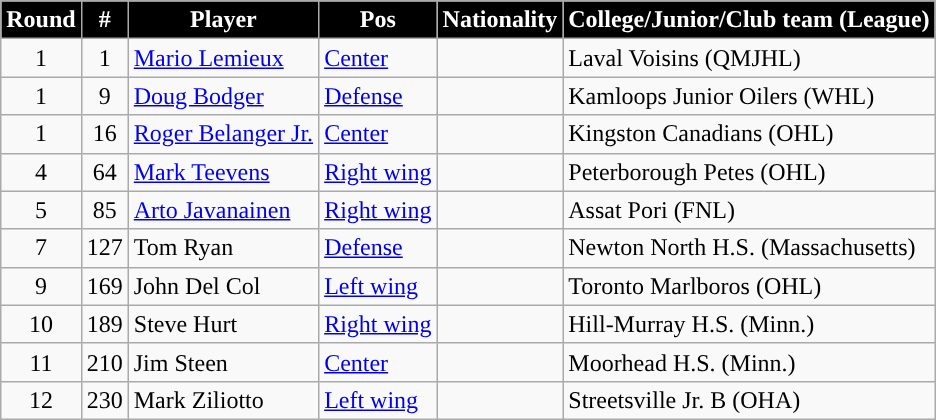<table class="wikitable">
<tr>
<th style="color:white; background:#000000; ">Round</th>
<th style="color:white; background:#000000; ">#</th>
<th style="color:white; background:#000000; ">Player</th>
<th style="color:white; background:#000000; ">Pos</th>
<th style="color:white; background:#000000; ">Nationality</th>
<th style="color:white; background:#000000; ">College/Junior/Club team (League)</th>
</tr>
<tr>
<td align=center>1</td>
<td align=center>1</td>
<td><a href='#'>Mario Lemieux</a></td>
<td><a href='#'>Center</a></td>
<td></td>
<td>Laval Voisins (QMJHL)</td>
</tr>
<tr>
<td align=center>1</td>
<td align=center>9</td>
<td><a href='#'>Doug Bodger</a></td>
<td><a href='#'>Defense</a></td>
<td></td>
<td>Kamloops Junior Oilers (WHL)</td>
</tr>
<tr>
<td align=center>1</td>
<td align=center>16</td>
<td><a href='#'>Roger Belanger Jr.</a></td>
<td><a href='#'>Center</a></td>
<td></td>
<td>Kingston Canadians (OHL)</td>
</tr>
<tr>
<td align=center>4</td>
<td align=center>64</td>
<td><a href='#'>Mark Teevens</a></td>
<td><a href='#'>Right wing</a></td>
<td></td>
<td>Peterborough Petes (OHL)</td>
</tr>
<tr>
<td align=center>5</td>
<td align=center>85</td>
<td><a href='#'>Arto Javanainen</a></td>
<td><a href='#'>Right wing</a></td>
<td></td>
<td>Assat Pori (FNL)</td>
</tr>
<tr>
<td align=center>7</td>
<td align=center>127</td>
<td>Tom Ryan</td>
<td><a href='#'>Defense</a></td>
<td></td>
<td>Newton North H.S. (Massachusetts)</td>
</tr>
<tr>
<td align=center>9</td>
<td align=center>169</td>
<td>John Del Col</td>
<td><a href='#'>Left wing</a></td>
<td></td>
<td>Toronto Marlboros (OHL)</td>
</tr>
<tr>
<td align=center>10</td>
<td align=center>189</td>
<td>Steve Hurt</td>
<td><a href='#'>Right wing</a></td>
<td></td>
<td>Hill-Murray H.S. (Minn.)</td>
</tr>
<tr>
<td align=center>11</td>
<td align=center>210</td>
<td>Jim Steen</td>
<td><a href='#'>Center</a></td>
<td></td>
<td>Moorhead H.S. (Minn.)</td>
</tr>
<tr>
<td align=center>12</td>
<td align=center>230</td>
<td>Mark Ziliotto</td>
<td><a href='#'>Left wing</a></td>
<td></td>
<td>Streetsville Jr. B (OHA)</td>
</tr>
</table>
